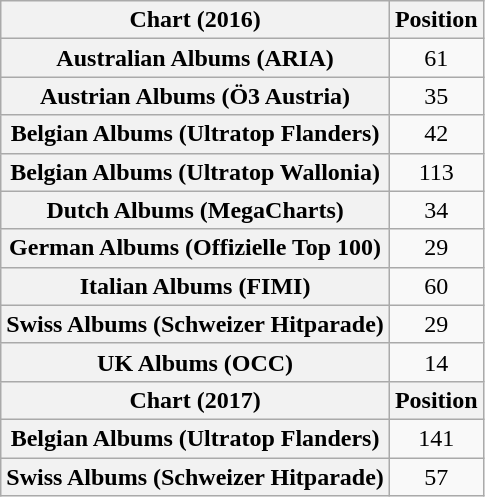<table class="wikitable sortable plainrowheaders" style="text-align:center">
<tr>
<th scope="col">Chart (2016)</th>
<th scope="col">Position</th>
</tr>
<tr>
<th scope="row">Australian Albums (ARIA)</th>
<td>61</td>
</tr>
<tr>
<th scope="row">Austrian Albums (Ö3 Austria)</th>
<td>35</td>
</tr>
<tr>
<th scope="row">Belgian Albums (Ultratop Flanders)</th>
<td>42</td>
</tr>
<tr>
<th scope="row">Belgian Albums (Ultratop Wallonia)</th>
<td>113</td>
</tr>
<tr>
<th scope="row">Dutch Albums (MegaCharts)</th>
<td>34</td>
</tr>
<tr>
<th scope="row">German Albums (Offizielle Top 100)</th>
<td>29</td>
</tr>
<tr>
<th scope="row">Italian Albums (FIMI)</th>
<td>60</td>
</tr>
<tr>
<th scope="row">Swiss Albums (Schweizer Hitparade)</th>
<td>29</td>
</tr>
<tr>
<th scope="row">UK Albums (OCC)</th>
<td>14</td>
</tr>
<tr>
<th scope="col">Chart (2017)</th>
<th scope="col">Position</th>
</tr>
<tr>
<th scope="row">Belgian Albums (Ultratop Flanders)</th>
<td>141</td>
</tr>
<tr>
<th scope="row">Swiss Albums (Schweizer Hitparade)</th>
<td>57</td>
</tr>
</table>
